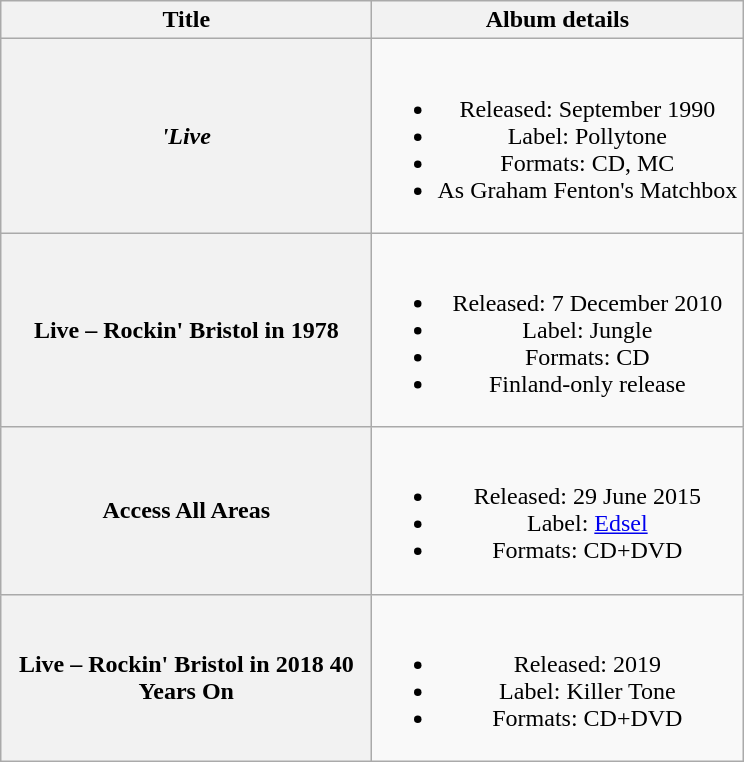<table class="wikitable plainrowheaders" style="text-align:center;">
<tr>
<th scope="col" style="width:15em;">Title</th>
<th scope="col" style="width:15em;">Album details</th>
</tr>
<tr>
<th scope="row"><em>'Live<strong></th>
<td><br><ul><li>Released: September 1990</li><li>Label: Pollytone</li><li>Formats: CD, MC</li><li>As Graham Fenton's Matchbox</li></ul></td>
</tr>
<tr>
<th scope="row"></em>Live – Rockin' Bristol in 1978<em></th>
<td><br><ul><li>Released: 7 December 2010</li><li>Label: Jungle</li><li>Formats: CD</li><li>Finland-only release</li></ul></td>
</tr>
<tr>
<th scope="row"></em>Access All Areas<em></th>
<td><br><ul><li>Released: 29 June 2015</li><li>Label: <a href='#'>Edsel</a></li><li>Formats: CD+DVD</li></ul></td>
</tr>
<tr>
<th scope="row"></em>Live – Rockin' Bristol in 2018 40 Years On<em></th>
<td><br><ul><li>Released: 2019</li><li>Label: Killer Tone</li><li>Formats: CD+DVD</li></ul></td>
</tr>
</table>
